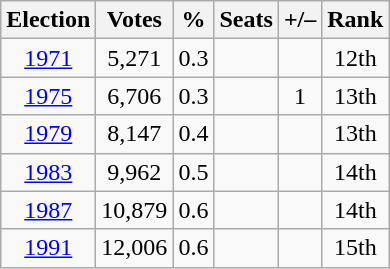<table class=wikitable style=text-align:center>
<tr>
<th>Election</th>
<th>Votes</th>
<th>%</th>
<th>Seats</th>
<th>+/–</th>
<th>Rank</th>
</tr>
<tr>
<td><a href='#'>1971</a></td>
<td>5,271</td>
<td>0.3</td>
<td></td>
<td></td>
<td>12th</td>
</tr>
<tr>
<td><a href='#'>1975</a></td>
<td>6,706</td>
<td>0.3</td>
<td></td>
<td> 1</td>
<td>13th</td>
</tr>
<tr>
<td><a href='#'>1979</a></td>
<td>8,147</td>
<td>0.4</td>
<td></td>
<td></td>
<td>13th</td>
</tr>
<tr>
<td><a href='#'>1983</a></td>
<td>9,962</td>
<td>0.5</td>
<td></td>
<td></td>
<td>14th</td>
</tr>
<tr>
<td><a href='#'>1987</a></td>
<td>10,879</td>
<td>0.6</td>
<td></td>
<td></td>
<td>14th</td>
</tr>
<tr>
<td><a href='#'>1991</a></td>
<td>12,006</td>
<td>0.6</td>
<td></td>
<td></td>
<td>15th</td>
</tr>
</table>
